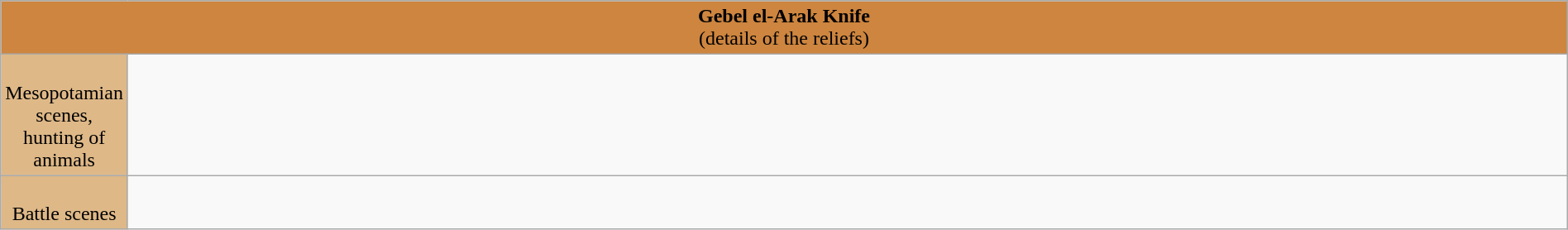<table class="wikitable" style="margin:0 auto;"  align="center"  colspan="2" cellpadding="3" style="font-size: 80%; width: 100%;">
<tr>
<td colspan=2 style="background:#CD853F; font-size: 100%; text-align:center"><strong>Gebel el-Arak Knife</strong><br>(details of the reliefs)</td>
</tr>
<tr>
<td style="background:#DEB887; font-size: 100%; width: 1%; text-align: center"><br>Mesopotamian scenes, hunting of animals</td>
<td><br></td>
</tr>
<tr>
<td style="background:#DEB887; font-size: 100%; width: 1%; text-align: center"><br>Battle scenes</td>
<td><br></td>
</tr>
</table>
